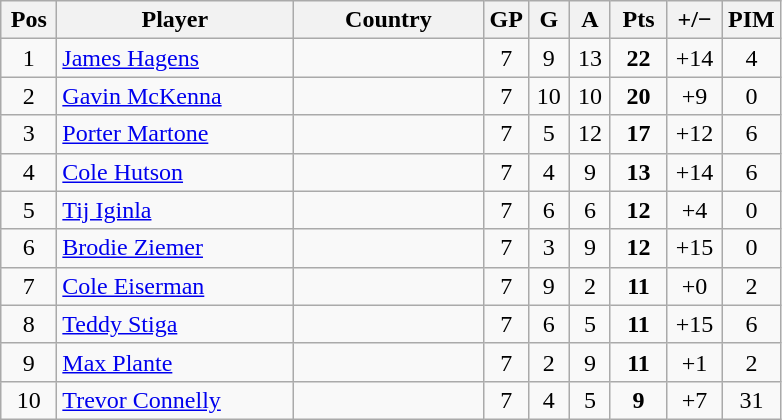<table class="wikitable sortable" style="text-align: center;">
<tr>
<th width=30>Pos</th>
<th width=150>Player</th>
<th width=120>Country</th>
<th width=20>GP</th>
<th width=20>G</th>
<th width=20>A</th>
<th width=30>Pts</th>
<th width=30>+/−</th>
<th width=30>PIM</th>
</tr>
<tr>
<td>1</td>
<td align=left><a href='#'>James Hagens</a></td>
<td align=left></td>
<td>7</td>
<td>9</td>
<td>13</td>
<td><strong>22</strong></td>
<td>+14</td>
<td>4</td>
</tr>
<tr>
<td>2</td>
<td align=left><a href='#'>Gavin McKenna</a></td>
<td align=left></td>
<td>7</td>
<td>10</td>
<td>10</td>
<td><strong>20</strong></td>
<td>+9</td>
<td>0</td>
</tr>
<tr>
<td>3</td>
<td align=left><a href='#'>Porter Martone</a></td>
<td align=left></td>
<td>7</td>
<td>5</td>
<td>12</td>
<td><strong>17</strong></td>
<td>+12</td>
<td>6</td>
</tr>
<tr>
<td>4</td>
<td align=left><a href='#'>Cole Hutson</a></td>
<td align=left></td>
<td>7</td>
<td>4</td>
<td>9</td>
<td><strong>13</strong></td>
<td>+14</td>
<td>6</td>
</tr>
<tr>
<td>5</td>
<td align=left><a href='#'>Tij Iginla</a></td>
<td align=left></td>
<td>7</td>
<td>6</td>
<td>6</td>
<td><strong>12</strong></td>
<td>+4</td>
<td>0</td>
</tr>
<tr>
<td>6</td>
<td align=left><a href='#'>Brodie Ziemer</a></td>
<td align=left></td>
<td>7</td>
<td>3</td>
<td>9</td>
<td><strong>12</strong></td>
<td>+15</td>
<td>0</td>
</tr>
<tr>
<td>7</td>
<td align=left><a href='#'>Cole Eiserman</a></td>
<td align=left></td>
<td>7</td>
<td>9</td>
<td>2</td>
<td><strong>11</strong></td>
<td>+0</td>
<td>2</td>
</tr>
<tr>
<td>8</td>
<td align=left><a href='#'>Teddy Stiga</a></td>
<td align=left></td>
<td>7</td>
<td>6</td>
<td>5</td>
<td><strong>11</strong></td>
<td>+15</td>
<td>6</td>
</tr>
<tr>
<td>9</td>
<td align=left><a href='#'>Max Plante</a></td>
<td align=left></td>
<td>7</td>
<td>2</td>
<td>9</td>
<td><strong>11</strong></td>
<td>+1</td>
<td>2</td>
</tr>
<tr>
<td>10</td>
<td align=left><a href='#'>Trevor Connelly</a></td>
<td align=left></td>
<td>7</td>
<td>4</td>
<td>5</td>
<td><strong>9</strong></td>
<td>+7</td>
<td>31</td>
</tr>
</table>
